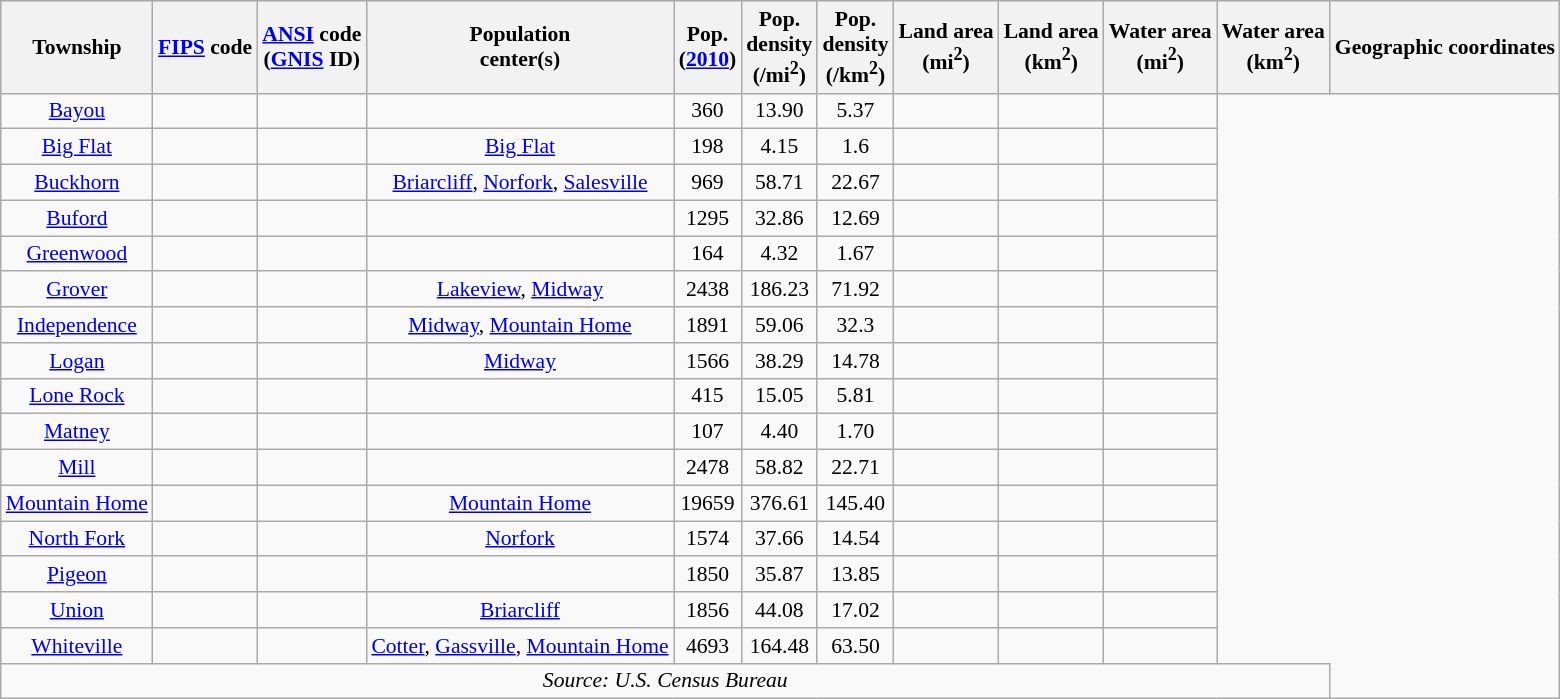<table class="wikitable sortable" style="text-align:center; font-size:90%;">
<tr style="background:#ccf;">
<th>Township</th>
<th><a href='#'>FIPS</a> code</th>
<th><a href='#'>ANSI</a> code<br>(<a href='#'>GNIS</a> ID)</th>
<th>Population<br>center(s)</th>
<th>Pop.<br>(<a href='#'>2010</a>)</th>
<th>Pop.<br>density<br>(/mi<sup>2</sup>)</th>
<th>Pop.<br>density<br>(/km<sup>2</sup>)</th>
<th>Land area<br>(mi<sup>2</sup>)</th>
<th>Land area<br>(km<sup>2</sup>)</th>
<th>Water area<br>(mi<sup>2</sup>)</th>
<th>Water area<br>(km<sup>2</sup>)</th>
<th>Geographic coordinates</th>
</tr>
<tr>
<td><a href='#'>Bayou</a></td>
<td></td>
<td></td>
<td></td>
<td>360</td>
<td>13.90</td>
<td>5.37</td>
<td></td>
<td></td>
<td></td>
</tr>
<tr>
<td><a href='#'>Big Flat</a></td>
<td></td>
<td></td>
<td><a href='#'>Big Flat</a></td>
<td>198</td>
<td>4.15</td>
<td>1.6</td>
<td></td>
<td></td>
<td></td>
</tr>
<tr>
<td><a href='#'>Buckhorn</a></td>
<td></td>
<td></td>
<td><a href='#'>Briarcliff</a>, <a href='#'>Norfork</a>, <a href='#'>Salesville</a></td>
<td>969</td>
<td>58.71</td>
<td>22.67</td>
<td></td>
<td></td>
<td></td>
</tr>
<tr>
<td><a href='#'>Buford</a></td>
<td></td>
<td></td>
<td></td>
<td>1295</td>
<td>32.86</td>
<td>12.69</td>
<td></td>
<td></td>
<td></td>
</tr>
<tr>
<td><a href='#'>Greenwood</a></td>
<td></td>
<td></td>
<td></td>
<td>164</td>
<td>4.32</td>
<td>1.67</td>
<td></td>
<td></td>
<td></td>
</tr>
<tr>
<td><a href='#'>Grover</a></td>
<td></td>
<td></td>
<td><a href='#'>Lakeview</a>, <a href='#'>Midway</a></td>
<td>2438</td>
<td>186.23</td>
<td>71.92</td>
<td></td>
<td></td>
<td></td>
</tr>
<tr>
<td><a href='#'>Independence</a></td>
<td></td>
<td></td>
<td><a href='#'>Midway</a>, <a href='#'>Mountain Home</a></td>
<td>1891</td>
<td>59.06</td>
<td>32.3</td>
<td></td>
<td></td>
<td></td>
</tr>
<tr>
<td><a href='#'>Logan</a></td>
<td></td>
<td></td>
<td><a href='#'>Midway</a></td>
<td>1566</td>
<td>38.29</td>
<td>14.78</td>
<td></td>
<td></td>
<td></td>
</tr>
<tr>
<td><a href='#'>Lone Rock</a></td>
<td></td>
<td></td>
<td></td>
<td>415</td>
<td>15.05</td>
<td>5.81</td>
<td></td>
<td></td>
<td></td>
</tr>
<tr>
<td><a href='#'>Matney</a></td>
<td></td>
<td></td>
<td></td>
<td>107</td>
<td>4.40</td>
<td>1.70</td>
<td></td>
<td></td>
<td></td>
</tr>
<tr>
<td><a href='#'>Mill</a></td>
<td></td>
<td></td>
<td></td>
<td>2478</td>
<td>58.82</td>
<td>22.71</td>
<td></td>
<td></td>
<td></td>
</tr>
<tr>
<td><a href='#'>Mountain Home</a></td>
<td></td>
<td></td>
<td><a href='#'>Mountain Home</a></td>
<td>19659</td>
<td>376.61</td>
<td>145.40</td>
<td></td>
<td></td>
<td></td>
</tr>
<tr>
<td><a href='#'>North Fork</a></td>
<td></td>
<td></td>
<td><a href='#'>Norfork</a></td>
<td>1574</td>
<td>37.66</td>
<td>14.54</td>
<td></td>
<td></td>
<td></td>
</tr>
<tr>
<td><a href='#'>Pigeon</a></td>
<td></td>
<td></td>
<td></td>
<td>1850</td>
<td>35.87</td>
<td>13.85</td>
<td></td>
<td></td>
<td></td>
</tr>
<tr>
<td><a href='#'>Union</a></td>
<td></td>
<td></td>
<td><a href='#'>Briarcliff</a></td>
<td>1856</td>
<td>44.08</td>
<td>17.02</td>
<td></td>
<td></td>
<td></td>
</tr>
<tr>
<td><a href='#'>Whiteville</a></td>
<td></td>
<td></td>
<td><a href='#'>Cotter</a>, <a href='#'>Gassville</a>, <a href='#'>Mountain Home</a></td>
<td>4693</td>
<td>164.48</td>
<td>63.50</td>
<td></td>
<td></td>
<td></td>
</tr>
<tr>
<td colspan=11><em>Source: U.S. Census Bureau</em></td>
</tr>
</table>
